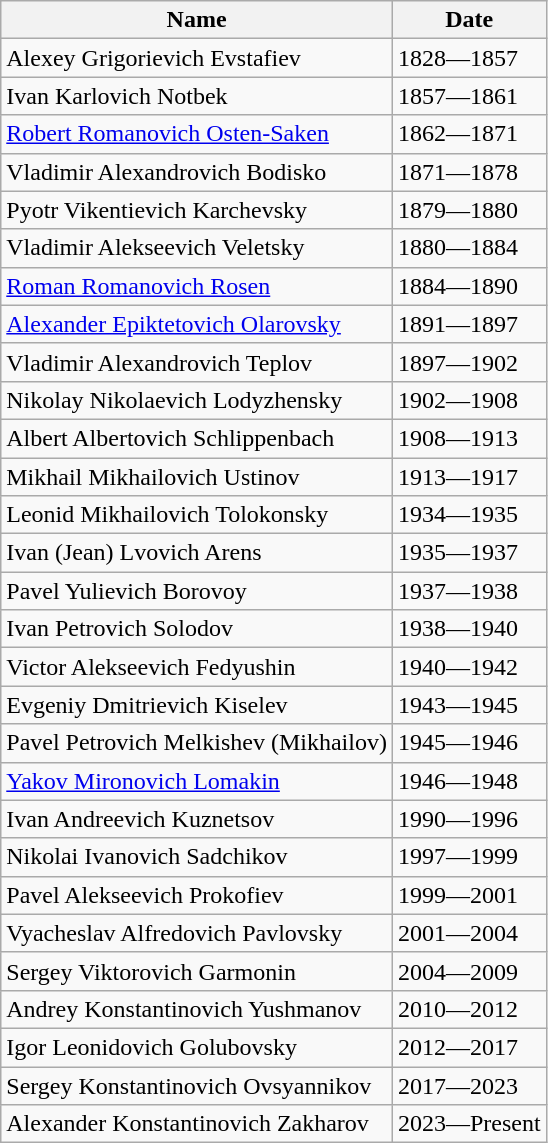<table class="wikitable">
<tr>
<th>Name</th>
<th>Date</th>
</tr>
<tr>
<td>Alexey Grigorievich Evstafiev </td>
<td>1828—1857</td>
</tr>
<tr>
<td>Ivan Karlovich Notbek </td>
<td>1857—1861</td>
</tr>
<tr>
<td><a href='#'>Robert Romanovich Osten-Saken</a></td>
<td>1862—1871</td>
</tr>
<tr>
<td>Vladimir Alexandrovich Bodisko </td>
<td>1871—1878</td>
</tr>
<tr>
<td>Pyotr Vikentievich Karchevsky </td>
<td>1879—1880</td>
</tr>
<tr>
<td>Vladimir Alekseevich Veletsky </td>
<td>1880—1884</td>
</tr>
<tr>
<td><a href='#'>Roman Romanovich Rosen</a></td>
<td>1884—1890</td>
</tr>
<tr>
<td><a href='#'>Alexander Epiktetovich Olarovsky</a></td>
<td>1891—1897</td>
</tr>
<tr>
<td>Vladimir Alexandrovich Teplov </td>
<td>1897—1902</td>
</tr>
<tr>
<td>Nikolay Nikolaevich Lodyzhensky </td>
<td>1902—1908</td>
</tr>
<tr>
<td>Albert Albertovich Schlippenbach </td>
<td>1908—1913</td>
</tr>
<tr>
<td>Mikhail Mikhailovich Ustinov </td>
<td>1913—1917</td>
</tr>
<tr>
<td>Leonid Mikhailovich Tolokonsky </td>
<td>1934—1935</td>
</tr>
<tr>
<td>Ivan (Jean) Lvovich Arens </td>
<td>1935—1937</td>
</tr>
<tr>
<td>Pavel Yulievich Borovoy </td>
<td>1937—1938</td>
</tr>
<tr>
<td>Ivan Petrovich Solodov </td>
<td>1938—1940</td>
</tr>
<tr>
<td>Victor Alekseevich Fedyushin </td>
<td>1940—1942</td>
</tr>
<tr>
<td>Evgeniy Dmitrievich Kiselev </td>
<td>1943—1945</td>
</tr>
<tr>
<td>Pavel Petrovich Melkishev (Mikhailov) </td>
<td>1945—1946</td>
</tr>
<tr>
<td><a href='#'>Yakov Mironovich Lomakin</a></td>
<td>1946—1948</td>
</tr>
<tr>
<td>Ivan Andreevich Kuznetsov </td>
<td>1990—1996</td>
</tr>
<tr>
<td>Nikolai Ivanovich Sadchikov </td>
<td>1997—1999</td>
</tr>
<tr>
<td>Pavel Alekseevich Prokofiev </td>
<td>1999—2001</td>
</tr>
<tr>
<td>Vyacheslav Alfredovich Pavlovsky </td>
<td>2001—2004</td>
</tr>
<tr>
<td>Sergey Viktorovich Garmonin </td>
<td>2004—2009</td>
</tr>
<tr>
<td>Andrey Konstantinovich Yushmanov </td>
<td>2010—2012</td>
</tr>
<tr>
<td>Igor Leonidovich Golubovsky </td>
<td>2012—2017</td>
</tr>
<tr>
<td>Sergey Konstantinovich Ovsyannikov </td>
<td>2017—2023</td>
</tr>
<tr>
<td>Alexander Konstantinovich Zakharov </td>
<td>2023—Present</td>
</tr>
</table>
